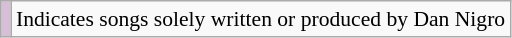<table class="wikitable sortable" style="font-size:90%;">
<tr>
<td style="background-color:#D8BFD8"></td>
<td>Indicates songs solely written or produced by Dan Nigro</td>
</tr>
</table>
